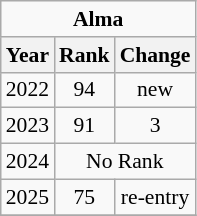<table class="wikitable" style="font-size: 90%; text-align: center;">
<tr>
<td colspan="3"><strong>Alma</strong></td>
</tr>
<tr>
<th>Year</th>
<th>Rank</th>
<th>Change</th>
</tr>
<tr>
<td>2022</td>
<td>94</td>
<td>new</td>
</tr>
<tr>
<td>2023</td>
<td>91</td>
<td> 3</td>
</tr>
<tr>
<td>2024</td>
<td colspan="2"> No Rank</td>
</tr>
<tr>
<td>2025</td>
<td>75</td>
<td> re-entry</td>
</tr>
<tr>
</tr>
</table>
